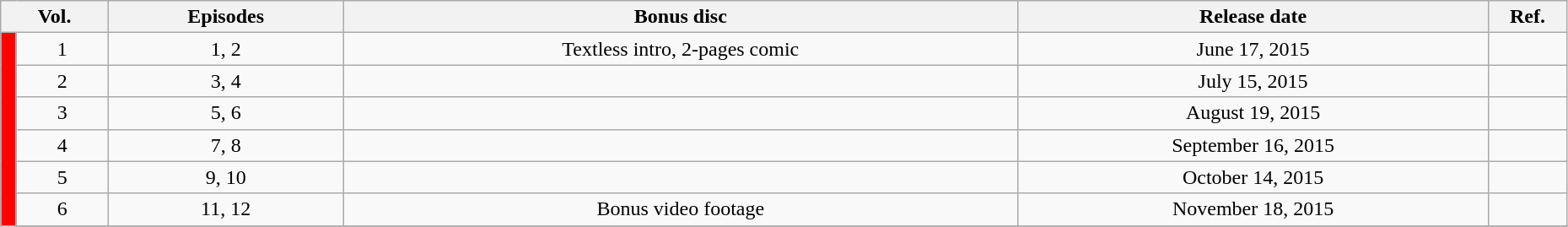<table class="wikitable" style="text-align: center; width: 98%;">
<tr>
<th colspan="2">Vol.</th>
<th>Episodes</th>
<th>Bonus disc</th>
<th>Release date</th>
<th width="5%">Ref.</th>
</tr>
<tr>
<td rowspan="10" width="1%" style="background: Red;"></td>
<td>1</td>
<td>1, 2</td>
<td>Textless intro, 2-pages comic</td>
<td>June 17, 2015</td>
<td></td>
</tr>
<tr>
<td>2</td>
<td>3, 4</td>
<td></td>
<td>July 15, 2015</td>
<td></td>
</tr>
<tr>
<td>3</td>
<td>5, 6</td>
<td></td>
<td>August 19, 2015</td>
<td></td>
</tr>
<tr>
<td>4</td>
<td>7, 8</td>
<td></td>
<td>September 16, 2015</td>
<td></td>
</tr>
<tr>
<td>5</td>
<td>9, 10</td>
<td></td>
<td>October 14, 2015</td>
<td></td>
</tr>
<tr>
<td>6</td>
<td>11, 12</td>
<td>Bonus video footage</td>
<td>November 18, 2015</td>
<td></td>
</tr>
<tr>
</tr>
</table>
